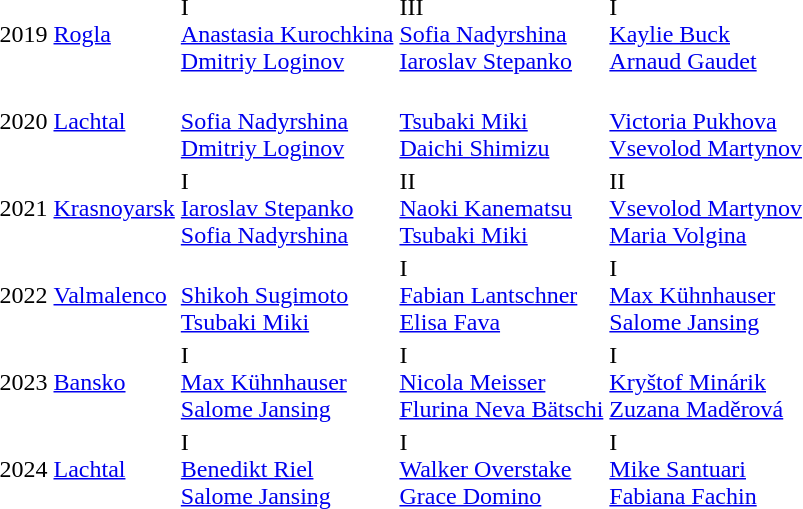<table>
<tr>
<td>2019</td>
<td> <a href='#'>Rogla</a></td>
<td> I<br><a href='#'>Anastasia Kurochkina</a><br><a href='#'>Dmitriy Loginov</a></td>
<td> III<br><a href='#'>Sofia Nadyrshina</a><br><a href='#'>Iaroslav Stepanko</a></td>
<td> I<br><a href='#'>Kaylie Buck</a><br><a href='#'>Arnaud Gaudet</a></td>
</tr>
<tr>
<td>2020</td>
<td> <a href='#'>Lachtal</a></td>
<td><br><a href='#'>Sofia Nadyrshina</a><br><a href='#'>Dmitriy Loginov</a></td>
<td><br><a href='#'>Tsubaki Miki</a><br><a href='#'>Daichi Shimizu</a></td>
<td><br><a href='#'>Victoria Pukhova</a><br><a href='#'>Vsevolod Martynov</a></td>
</tr>
<tr>
<td>2021</td>
<td> <a href='#'>Krasnoyarsk</a></td>
<td> I<br><a href='#'>Iaroslav Stepanko</a><br><a href='#'>Sofia Nadyrshina</a></td>
<td> II<br><a href='#'>Naoki Kanematsu</a><br><a href='#'>Tsubaki Miki</a></td>
<td> II<br><a href='#'>Vsevolod Martynov</a><br><a href='#'>Maria Volgina</a></td>
</tr>
<tr>
<td>2022</td>
<td> <a href='#'>Valmalenco</a></td>
<td><br><a href='#'>Shikoh Sugimoto</a><br><a href='#'>Tsubaki Miki</a></td>
<td> I<br><a href='#'>Fabian Lantschner</a><br><a href='#'>Elisa Fava</a></td>
<td> I<br><a href='#'>Max Kühnhauser</a><br><a href='#'>Salome Jansing</a></td>
</tr>
<tr>
<td>2023</td>
<td> <a href='#'>Bansko</a></td>
<td> I<br><a href='#'>Max Kühnhauser</a><br><a href='#'>Salome Jansing</a></td>
<td> I<br><a href='#'>Nicola Meisser</a><br><a href='#'>Flurina Neva Bätschi</a></td>
<td> I<br><a href='#'>Kryštof Minárik</a><br><a href='#'>Zuzana Maděrová</a></td>
</tr>
<tr>
<td>2024</td>
<td> <a href='#'>Lachtal</a></td>
<td> I<br><a href='#'>Benedikt Riel</a><br><a href='#'>Salome Jansing</a></td>
<td> I<br><a href='#'>Walker Overstake</a><br><a href='#'>Grace Domino</a></td>
<td> I<br><a href='#'>Mike Santuari</a><br><a href='#'>Fabiana Fachin</a></td>
</tr>
</table>
